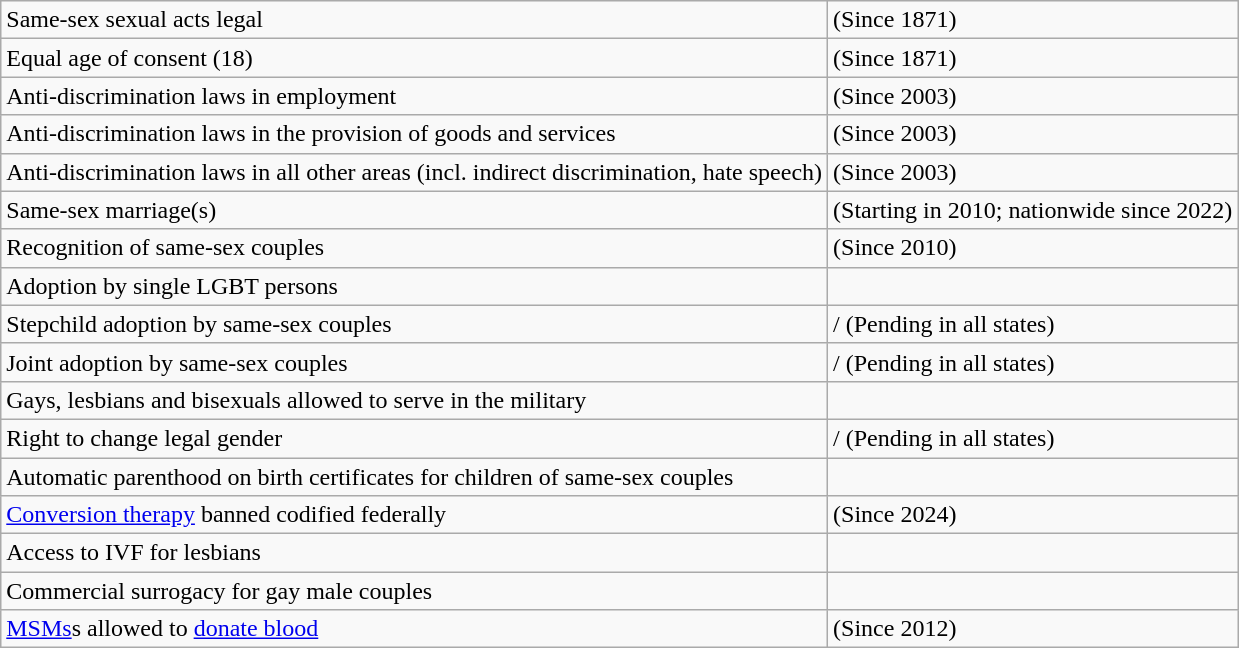<table class="wikitable">
<tr>
<td>Same-sex sexual acts legal</td>
<td> (Since 1871)</td>
</tr>
<tr>
<td>Equal age of consent (18)</td>
<td> (Since 1871)</td>
</tr>
<tr>
<td>Anti-discrimination laws in employment</td>
<td> (Since 2003)</td>
</tr>
<tr>
<td>Anti-discrimination laws in the provision of goods and services</td>
<td> (Since 2003)</td>
</tr>
<tr>
<td>Anti-discrimination laws in all other areas (incl. indirect discrimination, hate speech)</td>
<td> (Since 2003)</td>
</tr>
<tr>
<td>Same-sex marriage(s)</td>
<td> (Starting in 2010; nationwide since 2022)</td>
</tr>
<tr>
<td>Recognition of same-sex couples</td>
<td> (Since 2010)</td>
</tr>
<tr>
<td>Adoption by single LGBT persons</td>
<td></td>
</tr>
<tr>
<td>Stepchild adoption by same-sex couples</td>
<td>/ (Pending in all states)</td>
</tr>
<tr>
<td>Joint adoption by same-sex couples</td>
<td>/ (Pending in all states)</td>
</tr>
<tr>
<td>Gays, lesbians and bisexuals allowed to serve in the military</td>
<td></td>
</tr>
<tr>
<td>Right to change legal gender</td>
<td>/ (Pending in all states)</td>
</tr>
<tr>
<td>Automatic parenthood on birth certificates for children of same-sex couples</td>
<td></td>
</tr>
<tr>
<td><a href='#'>Conversion therapy</a> banned codified federally</td>
<td> (Since 2024)</td>
</tr>
<tr>
<td>Access to IVF for lesbians</td>
<td></td>
</tr>
<tr>
<td>Commercial surrogacy for gay male couples</td>
<td></td>
</tr>
<tr>
<td><a href='#'>MSMs</a>s allowed to <a href='#'>donate blood</a></td>
<td> (Since 2012)</td>
</tr>
</table>
